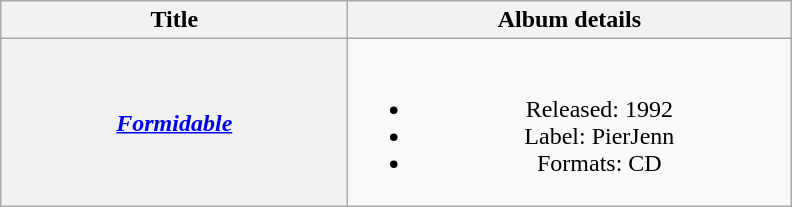<table class="wikitable plainrowheaders" style="text-align:center;">
<tr>
<th scope="col" style="width:14em;">Title</th>
<th scope="col" style="width:18em;">Album details</th>
</tr>
<tr>
<th scope="row"><em><a href='#'>Formidable</a></em></th>
<td><br><ul><li>Released: 1992</li><li>Label: PierJenn</li><li>Formats: CD</li></ul></td>
</tr>
</table>
